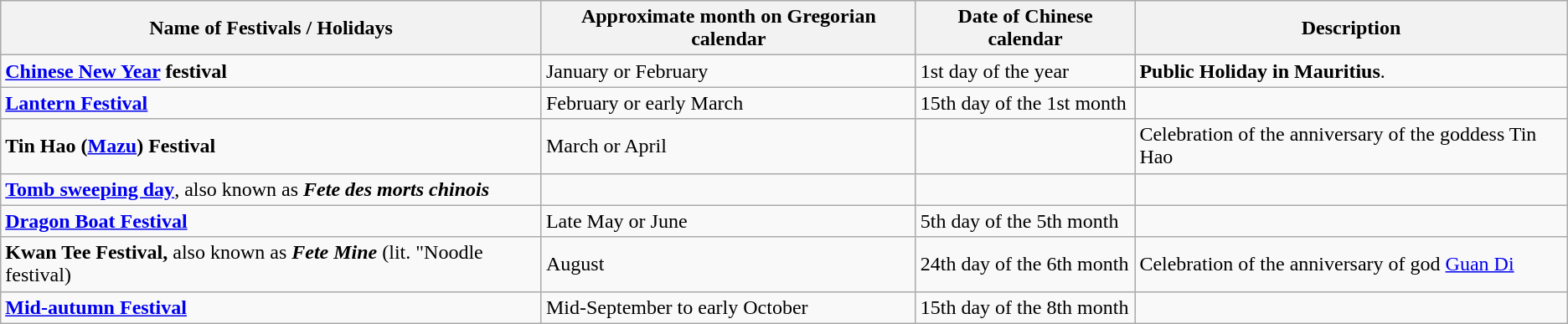<table class="wikitable">
<tr>
<th>Name of Festivals / Holidays</th>
<th>Approximate month on Gregorian calendar</th>
<th>Date of Chinese calendar</th>
<th>Description</th>
</tr>
<tr>
<td><strong><a href='#'>Chinese New Year</a> festival</strong></td>
<td>January or February</td>
<td>1st day of the year</td>
<td><strong>Public Holiday in Mauritius</strong>.</td>
</tr>
<tr>
<td><strong><a href='#'>Lantern Festival</a></strong></td>
<td>February or early March</td>
<td>15th day of the 1st month</td>
<td></td>
</tr>
<tr>
<td><strong>Tin Hao (<a href='#'>Mazu</a>) Festival</strong></td>
<td>March or April</td>
<td></td>
<td>Celebration of the anniversary of the goddess Tin Hao</td>
</tr>
<tr>
<td><a href='#'><strong>Tomb sweeping day</strong></a>, also known as <strong><em>Fete des morts chinois</em></strong></td>
<td></td>
<td></td>
<td></td>
</tr>
<tr>
<td><strong><a href='#'>Dragon Boat Festival</a></strong></td>
<td>Late May or June</td>
<td>5th day of the 5th month</td>
<td></td>
</tr>
<tr>
<td><strong>Kwan Tee Festival,</strong> also known as <strong><em>Fete Mine</em></strong> (lit. "Noodle festival)</td>
<td>August</td>
<td>24th day of the 6th month</td>
<td>Celebration of the anniversary of god <a href='#'>Guan Di</a></td>
</tr>
<tr>
<td><strong><a href='#'>Mid-autumn Festival</a></strong></td>
<td>Mid-September to early October</td>
<td>15th day of the 8th month</td>
<td></td>
</tr>
</table>
